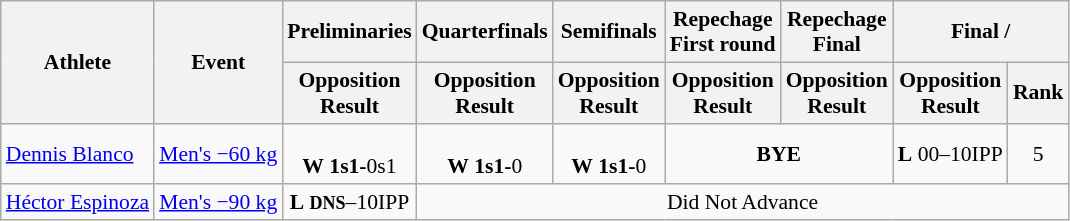<table class="wikitable" style="font-size:90%">
<tr>
<th rowspan="2">Athlete</th>
<th rowspan="2">Event</th>
<th>Preliminaries</th>
<th>Quarterfinals</th>
<th>Semifinals</th>
<th>Repechage<br>First round</th>
<th>Repechage<br>Final</th>
<th colspan="2">Final / </th>
</tr>
<tr>
<th>Opposition<br>Result</th>
<th>Opposition<br>Result</th>
<th>Opposition<br>Result</th>
<th>Opposition<br>Result</th>
<th>Opposition<br>Result</th>
<th>Opposition<br>Result</th>
<th>Rank</th>
</tr>
<tr align="center">
<td align="left"><a href='#'>Dennis Blanco</a></td>
<td align="left"><a href='#'>Men's −60 kg</a></td>
<td><br><strong>W</strong> <strong>1s1-</strong>0s1</td>
<td><br><strong>W</strong> <strong>1s1-</strong>0</td>
<td><br><strong>W</strong> <strong>1s1-</strong>0</td>
<td colspan="2"><strong>BYE</strong></td>
<td><strong>L</strong> 00–10IPP</td>
<td>5</td>
</tr>
<tr align="center">
<td align="left"><a href='#'>Héctor Espinoza</a></td>
<td align="left"><a href='#'>Men's −90 kg</a></td>
<td><strong>L</strong> <strong><small>DNS</small></strong>–10IPP</td>
<td colspan="6">Did Not Advance</td>
</tr>
</table>
